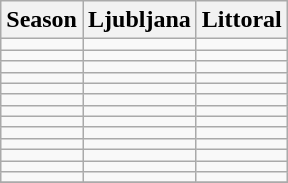<table class="wikitable">
<tr>
<th>Season</th>
<th>Ljubljana</th>
<th>Littoral</th>
</tr>
<tr>
<td></td>
<td></td>
<td></td>
</tr>
<tr>
<td></td>
<td></td>
<td></td>
</tr>
<tr>
<td></td>
<td></td>
<td></td>
</tr>
<tr>
<td></td>
<td></td>
<td></td>
</tr>
<tr>
<td></td>
<td></td>
<td></td>
</tr>
<tr>
<td></td>
<td></td>
<td></td>
</tr>
<tr>
<td></td>
<td></td>
<td></td>
</tr>
<tr>
<td></td>
<td></td>
<td></td>
</tr>
<tr>
<td></td>
<td></td>
<td></td>
</tr>
<tr>
<td></td>
<td></td>
<td></td>
</tr>
<tr>
<td></td>
<td></td>
<td></td>
</tr>
<tr>
<td></td>
<td></td>
<td></td>
</tr>
<tr>
<td></td>
<td></td>
<td></td>
</tr>
<tr>
</tr>
</table>
